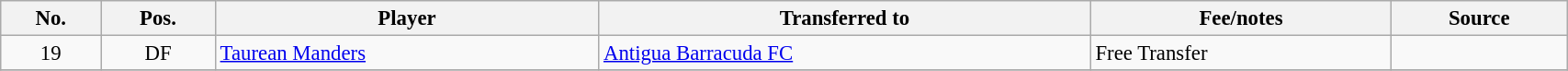<table class="wikitable sortable" style="width:90%; text-align:center; font-size:95%; text-align:left;">
<tr>
<th>No.</th>
<th>Pos.</th>
<th>Player</th>
<th>Transferred to</th>
<th>Fee/notes</th>
<th>Source</th>
</tr>
<tr>
<td align=center>19</td>
<td align=center>DF</td>
<td> <a href='#'>Taurean Manders</a></td>
<td> <a href='#'>Antigua Barracuda FC</a></td>
<td>Free Transfer</td>
<td></td>
</tr>
<tr>
</tr>
</table>
